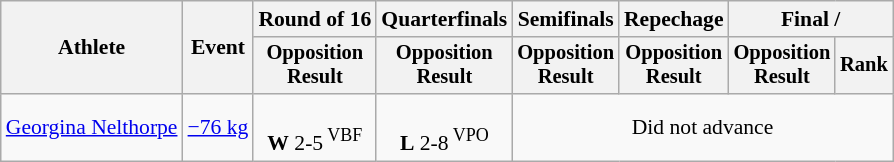<table class="wikitable" style="text-align:center; font-size:90%">
<tr>
<th rowspan=2>Athlete</th>
<th rowspan=2>Event</th>
<th>Round of 16</th>
<th>Quarterfinals</th>
<th>Semifinals</th>
<th>Repechage</th>
<th colspan=2>Final / </th>
</tr>
<tr style="font-size: 95%">
<th>Opposition<br>Result</th>
<th>Opposition<br>Result</th>
<th>Opposition<br>Result</th>
<th>Opposition<br>Result</th>
<th>Opposition<br>Result</th>
<th>Rank</th>
</tr>
<tr>
<td align=left><a href='#'>Georgina Nelthorpe</a></td>
<td align=left><a href='#'>−76 kg</a></td>
<td><br><strong>W</strong> 2-5<sup> VBF</sup></td>
<td><br><strong>L</strong> 2-8<sup> VPO</sup></td>
<td colspan=4>Did not advance</td>
</tr>
</table>
